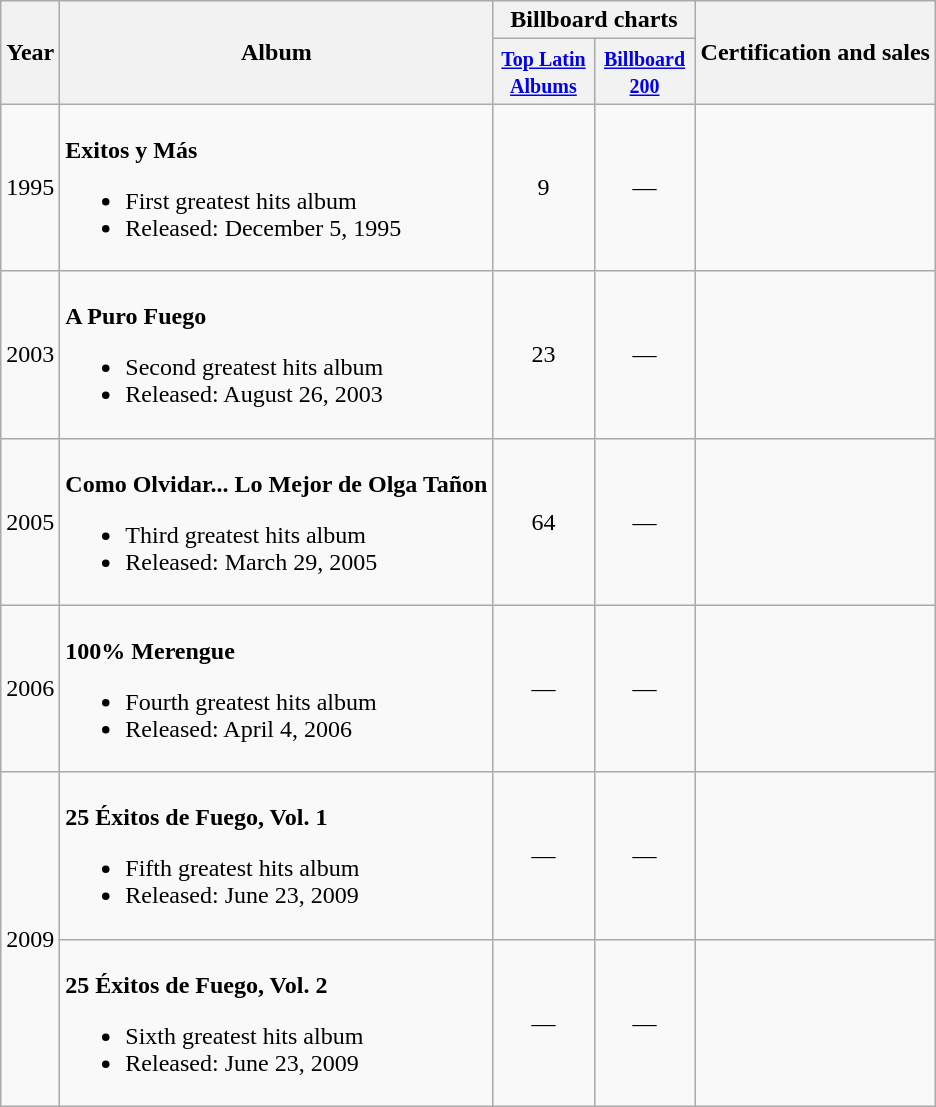<table class="wikitable">
<tr>
<th rowspan="2">Year</th>
<th rowspan="2">Album</th>
<th colspan="2">Billboard charts</th>
<th rowspan="2">Certification and sales</th>
</tr>
<tr>
<th width="60"><small><a href='#'>Top Latin Albums</a></small></th>
<th width="60"><small><a href='#'>Billboard 200</a></small></th>
</tr>
<tr>
<td>1995</td>
<td><br><strong>Exitos y Más</strong><ul><li>First greatest hits album</li><li>Released: December 5, 1995</li></ul></td>
<td style="text-align:center;">9</td>
<td style="text-align:center;">—</td>
<td align="left"></td>
</tr>
<tr>
<td>2003</td>
<td><br><strong>A Puro Fuego</strong><ul><li>Second greatest hits album</li><li>Released: August 26, 2003</li></ul></td>
<td style="text-align:center;">23</td>
<td style="text-align:center;">—</td>
<td align="left"></td>
</tr>
<tr>
<td>2005</td>
<td><br><strong>Como Olvidar... Lo Mejor de Olga Tañon</strong><ul><li>Third greatest hits album</li><li>Released: March 29, 2005</li></ul></td>
<td style="text-align:center;">64</td>
<td style="text-align:center;">—</td>
<td align="left"></td>
</tr>
<tr>
<td>2006</td>
<td><br><strong>100% Merengue</strong><ul><li>Fourth greatest hits album</li><li>Released: April 4, 2006</li></ul></td>
<td style="text-align:center;">—</td>
<td style="text-align:center;">—</td>
<td align="left"></td>
</tr>
<tr>
<td rowspan="2">2009</td>
<td><br><strong>25 Éxitos de Fuego, Vol. 1</strong><ul><li>Fifth greatest hits album</li><li>Released: June 23, 2009</li></ul></td>
<td style="text-align:center;">—</td>
<td style="text-align:center;">—</td>
<td align="left"></td>
</tr>
<tr>
<td><br><strong>25 Éxitos de Fuego, Vol. 2</strong><ul><li>Sixth greatest hits album</li><li>Released: June 23, 2009</li></ul></td>
<td style="text-align:center;">—</td>
<td style="text-align:center;">—</td>
<td align="left"></td>
</tr>
</table>
